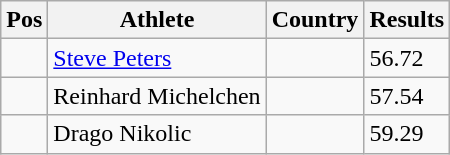<table class="wikitable">
<tr>
<th>Pos</th>
<th>Athlete</th>
<th>Country</th>
<th>Results</th>
</tr>
<tr>
<td align="center"></td>
<td><a href='#'>Steve Peters</a></td>
<td></td>
<td>56.72</td>
</tr>
<tr>
<td align="center"></td>
<td>Reinhard Michelchen</td>
<td></td>
<td>57.54</td>
</tr>
<tr>
<td align="center"></td>
<td>Drago Nikolic</td>
<td></td>
<td>59.29</td>
</tr>
</table>
